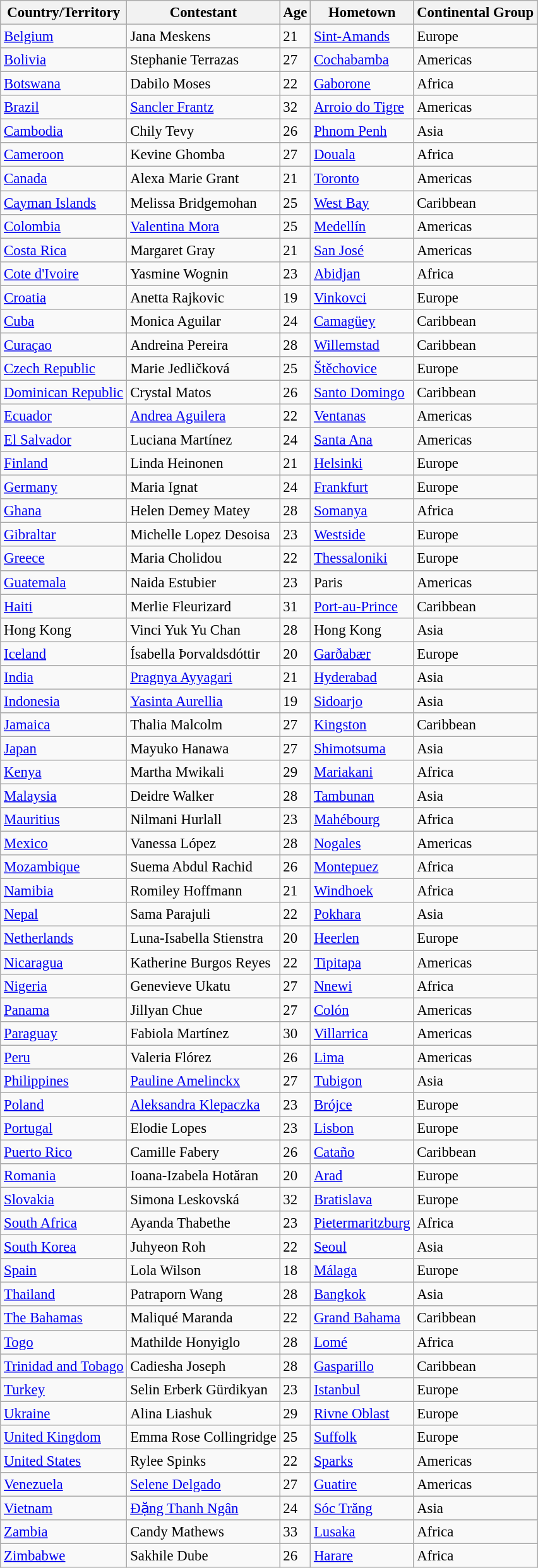<table class="wikitable sortable" style="font-size: 95%;">
<tr>
<th>Country/Territory</th>
<th>Contestant</th>
<th>Age</th>
<th>Hometown</th>
<th>Continental Group</th>
</tr>
<tr>
<td> <a href='#'>Belgium</a></td>
<td>Jana Meskens</td>
<td>21</td>
<td><a href='#'>Sint-Amands</a></td>
<td>Europe</td>
</tr>
<tr>
<td> <a href='#'>Bolivia</a></td>
<td>Stephanie Terrazas</td>
<td>27</td>
<td><a href='#'>Cochabamba</a></td>
<td>Americas</td>
</tr>
<tr>
<td> <a href='#'>Botswana</a></td>
<td>Dabilo Moses</td>
<td>22</td>
<td><a href='#'>Gaborone</a></td>
<td>Africa</td>
</tr>
<tr>
<td> <a href='#'>Brazil</a></td>
<td><a href='#'>Sancler Frantz</a></td>
<td>32</td>
<td><a href='#'>Arroio do Tigre</a></td>
<td>Americas</td>
</tr>
<tr>
<td> <a href='#'>Cambodia</a></td>
<td>Chily Tevy</td>
<td>26</td>
<td><a href='#'>Phnom Penh</a></td>
<td>Asia</td>
</tr>
<tr>
<td> <a href='#'>Cameroon</a></td>
<td>Kevine Ghomba</td>
<td>27</td>
<td><a href='#'>Douala</a></td>
<td>Africa</td>
</tr>
<tr>
<td> <a href='#'>Canada</a></td>
<td>Alexa Marie Grant</td>
<td>21</td>
<td><a href='#'>Toronto</a></td>
<td>Americas</td>
</tr>
<tr>
<td> <a href='#'>Cayman Islands</a></td>
<td>Melissa Bridgemohan</td>
<td>25</td>
<td><a href='#'>West Bay</a></td>
<td>Caribbean</td>
</tr>
<tr>
<td> <a href='#'>Colombia</a></td>
<td><a href='#'>Valentina Mora</a></td>
<td>25</td>
<td><a href='#'>Medellín</a></td>
<td>Americas</td>
</tr>
<tr>
<td> <a href='#'>Costa Rica</a></td>
<td>Margaret Gray</td>
<td>21</td>
<td><a href='#'>San José</a></td>
<td>Americas</td>
</tr>
<tr>
<td> <a href='#'>Cote d'Ivoire</a></td>
<td>Yasmine Wognin</td>
<td>23</td>
<td><a href='#'>Abidjan</a></td>
<td>Africa</td>
</tr>
<tr>
<td> <a href='#'>Croatia</a></td>
<td>Anetta Rajkovic</td>
<td>19</td>
<td><a href='#'>Vinkovci</a></td>
<td>Europe</td>
</tr>
<tr>
<td> <a href='#'>Cuba</a></td>
<td>Monica Aguilar</td>
<td>24</td>
<td><a href='#'>Camagüey</a></td>
<td>Caribbean</td>
</tr>
<tr>
<td> <a href='#'>Curaçao</a></td>
<td>Andreina Pereira</td>
<td>28</td>
<td><a href='#'>Willemstad</a></td>
<td>Caribbean</td>
</tr>
<tr>
<td> <a href='#'>Czech Republic</a></td>
<td>Marie Jedličková</td>
<td>25</td>
<td><a href='#'>Štěchovice</a></td>
<td>Europe</td>
</tr>
<tr>
<td> <a href='#'>Dominican Republic</a></td>
<td>Crystal Matos</td>
<td>26</td>
<td><a href='#'>Santo Domingo</a></td>
<td>Caribbean</td>
</tr>
<tr>
<td> <a href='#'>Ecuador</a></td>
<td><a href='#'>Andrea Aguilera</a></td>
<td>22</td>
<td><a href='#'>Ventanas</a></td>
<td>Americas</td>
</tr>
<tr>
<td> <a href='#'>El Salvador</a></td>
<td>Luciana Martínez</td>
<td>24</td>
<td><a href='#'>Santa Ana</a></td>
<td>Americas</td>
</tr>
<tr>
<td> <a href='#'>Finland</a></td>
<td>Linda Heinonen</td>
<td>21</td>
<td><a href='#'>Helsinki</a></td>
<td>Europe</td>
</tr>
<tr>
<td> <a href='#'>Germany</a></td>
<td>Maria Ignat</td>
<td>24</td>
<td><a href='#'>Frankfurt</a></td>
<td>Europe</td>
</tr>
<tr>
<td> <a href='#'>Ghana</a></td>
<td>Helen Demey Matey</td>
<td>28</td>
<td><a href='#'>Somanya</a></td>
<td>Africa</td>
</tr>
<tr>
<td> <a href='#'>Gibraltar</a></td>
<td>Michelle Lopez Desoisa</td>
<td>23</td>
<td><a href='#'>Westside</a></td>
<td>Europe</td>
</tr>
<tr>
<td> <a href='#'>Greece</a></td>
<td>Maria Cholidou</td>
<td>22</td>
<td><a href='#'>Thessaloniki</a></td>
<td>Europe</td>
</tr>
<tr>
<td> <a href='#'>Guatemala</a></td>
<td>Naida Estubier</td>
<td>23</td>
<td>Paris</td>
<td>Americas</td>
</tr>
<tr>
<td> <a href='#'>Haiti</a></td>
<td>Merlie Fleurizard</td>
<td>31</td>
<td><a href='#'>Port-au-Prince</a></td>
<td>Caribbean</td>
</tr>
<tr>
<td> Hong Kong</td>
<td>Vinci Yuk Yu Chan</td>
<td>28</td>
<td>Hong Kong</td>
<td>Asia</td>
</tr>
<tr>
<td> <a href='#'>Iceland</a></td>
<td>Ísabella Þorvaldsdóttir</td>
<td>20</td>
<td><a href='#'>Garðabær</a></td>
<td>Europe</td>
</tr>
<tr>
<td> <a href='#'>India</a></td>
<td><a href='#'>Pragnya Ayyagari</a></td>
<td>21</td>
<td><a href='#'>Hyderabad</a></td>
<td>Asia</td>
</tr>
<tr>
<td> <a href='#'>Indonesia</a></td>
<td><a href='#'>Yasinta Aurellia</a></td>
<td>19</td>
<td><a href='#'>Sidoarjo</a></td>
<td>Asia</td>
</tr>
<tr>
<td> <a href='#'>Jamaica</a></td>
<td>Thalia Malcolm</td>
<td>27</td>
<td><a href='#'>Kingston</a></td>
<td>Caribbean</td>
</tr>
<tr>
<td> <a href='#'>Japan</a></td>
<td>Mayuko Hanawa</td>
<td>27</td>
<td><a href='#'>Shimotsuma</a></td>
<td>Asia</td>
</tr>
<tr>
<td> <a href='#'>Kenya</a></td>
<td>Martha Mwikali</td>
<td>29</td>
<td><a href='#'>Mariakani</a></td>
<td>Africa</td>
</tr>
<tr>
<td> <a href='#'>Malaysia</a></td>
<td>Deidre Walker</td>
<td>28</td>
<td><a href='#'>Tambunan</a></td>
<td>Asia</td>
</tr>
<tr>
<td> <a href='#'>Mauritius</a></td>
<td>Nilmani Hurlall</td>
<td>23</td>
<td><a href='#'>Mahébourg</a></td>
<td>Africa</td>
</tr>
<tr>
<td> <a href='#'>Mexico</a></td>
<td>Vanessa López</td>
<td>28</td>
<td><a href='#'>Nogales</a></td>
<td>Americas</td>
</tr>
<tr>
<td> <a href='#'>Mozambique</a></td>
<td>Suema Abdul Rachid</td>
<td>26</td>
<td><a href='#'>Montepuez</a></td>
<td>Africa</td>
</tr>
<tr>
<td> <a href='#'>Namibia</a></td>
<td>Romiley Hoffmann</td>
<td>21</td>
<td><a href='#'>Windhoek</a></td>
<td>Africa</td>
</tr>
<tr>
<td> <a href='#'>Nepal</a></td>
<td>Sama Parajuli</td>
<td>22</td>
<td><a href='#'>Pokhara</a></td>
<td>Asia</td>
</tr>
<tr>
<td> <a href='#'>Netherlands</a></td>
<td>Luna-Isabella Stienstra</td>
<td>20</td>
<td><a href='#'>Heerlen</a></td>
<td>Europe</td>
</tr>
<tr>
<td> <a href='#'>Nicaragua</a></td>
<td>Katherine Burgos Reyes</td>
<td>22</td>
<td><a href='#'>Tipitapa</a></td>
<td>Americas</td>
</tr>
<tr>
<td> <a href='#'>Nigeria</a></td>
<td>Genevieve Ukatu</td>
<td>27</td>
<td><a href='#'>Nnewi</a></td>
<td>Africa</td>
</tr>
<tr>
<td> <a href='#'>Panama</a></td>
<td>Jillyan Chue</td>
<td>27</td>
<td><a href='#'>Colón</a></td>
<td>Americas</td>
</tr>
<tr>
<td> <a href='#'>Paraguay</a></td>
<td>Fabiola Martínez</td>
<td>30</td>
<td><a href='#'>Villarrica</a></td>
<td>Americas</td>
</tr>
<tr>
<td> <a href='#'>Peru</a></td>
<td>Valeria Flórez</td>
<td>26</td>
<td><a href='#'>Lima</a></td>
<td>Americas</td>
</tr>
<tr>
<td> <a href='#'>Philippines</a></td>
<td><a href='#'>Pauline Amelinckx</a></td>
<td>27</td>
<td><a href='#'>Tubigon</a></td>
<td>Asia</td>
</tr>
<tr>
<td> <a href='#'>Poland</a></td>
<td><a href='#'>Aleksandra Klepaczka</a></td>
<td>23</td>
<td><a href='#'>Brójce</a></td>
<td>Europe</td>
</tr>
<tr>
<td> <a href='#'>Portugal</a></td>
<td>Elodie Lopes</td>
<td>23</td>
<td><a href='#'>Lisbon</a></td>
<td>Europe</td>
</tr>
<tr>
<td> <a href='#'>Puerto Rico</a></td>
<td>Camille Fabery</td>
<td>26</td>
<td><a href='#'>Cataño</a></td>
<td>Caribbean</td>
</tr>
<tr>
<td> <a href='#'>Romania</a></td>
<td>Ioana-Izabela Hotăran</td>
<td>20</td>
<td><a href='#'>Arad</a></td>
<td>Europe</td>
</tr>
<tr>
<td> <a href='#'>Slovakia</a></td>
<td>Simona Leskovská</td>
<td>32</td>
<td><a href='#'>Bratislava</a></td>
<td>Europe</td>
</tr>
<tr>
<td> <a href='#'>South Africa</a></td>
<td>Ayanda Thabethe</td>
<td>23</td>
<td><a href='#'>Pietermaritzburg</a></td>
<td>Africa</td>
</tr>
<tr>
<td> <a href='#'>South Korea</a></td>
<td>Juhyeon Roh</td>
<td>22</td>
<td><a href='#'>Seoul</a></td>
<td>Asia</td>
</tr>
<tr>
<td> <a href='#'>Spain</a></td>
<td>Lola Wilson</td>
<td>18</td>
<td><a href='#'>Málaga</a></td>
<td>Europe</td>
</tr>
<tr>
<td> <a href='#'>Thailand</a></td>
<td>Patraporn Wang</td>
<td>28</td>
<td><a href='#'>Bangkok</a></td>
<td>Asia</td>
</tr>
<tr>
<td> <a href='#'>The Bahamas</a></td>
<td>Maliqué Maranda</td>
<td>22</td>
<td><a href='#'>Grand Bahama</a></td>
<td>Caribbean</td>
</tr>
<tr>
<td> <a href='#'>Togo</a></td>
<td>Mathilde Honyiglo</td>
<td>28</td>
<td><a href='#'>Lomé</a></td>
<td>Africa</td>
</tr>
<tr>
<td> <a href='#'>Trinidad and Tobago</a></td>
<td>Cadiesha Joseph</td>
<td>28</td>
<td><a href='#'>Gasparillo</a></td>
<td>Caribbean</td>
</tr>
<tr>
<td> <a href='#'>Turkey</a></td>
<td>Selin Erberk Gürdikyan</td>
<td>23</td>
<td><a href='#'>Istanbul</a></td>
<td>Europe</td>
</tr>
<tr>
<td> <a href='#'>Ukraine</a></td>
<td>Alina Liashuk</td>
<td>29</td>
<td><a href='#'>Rivne Oblast</a></td>
<td>Europe</td>
</tr>
<tr>
<td> <a href='#'>United Kingdom</a></td>
<td>Emma Rose Collingridge</td>
<td>25</td>
<td><a href='#'>Suffolk</a></td>
<td>Europe</td>
</tr>
<tr>
<td> <a href='#'>United States</a></td>
<td>Rylee Spinks</td>
<td>22</td>
<td><a href='#'>Sparks</a></td>
<td>Americas</td>
</tr>
<tr>
<td> <a href='#'>Venezuela</a></td>
<td><a href='#'>Selene Delgado</a></td>
<td>27</td>
<td><a href='#'>Guatire</a></td>
<td>Americas</td>
</tr>
<tr>
<td> <a href='#'>Vietnam</a></td>
<td><a href='#'>Đặng Thanh Ngân</a></td>
<td>24</td>
<td><a href='#'>Sóc Trăng</a></td>
<td>Asia</td>
</tr>
<tr>
<td> <a href='#'>Zambia</a></td>
<td>Candy Mathews</td>
<td>33</td>
<td><a href='#'>Lusaka</a></td>
<td>Africa</td>
</tr>
<tr>
<td> <a href='#'>Zimbabwe</a></td>
<td>Sakhile Dube</td>
<td>26</td>
<td><a href='#'>Harare</a></td>
<td>Africa</td>
</tr>
</table>
